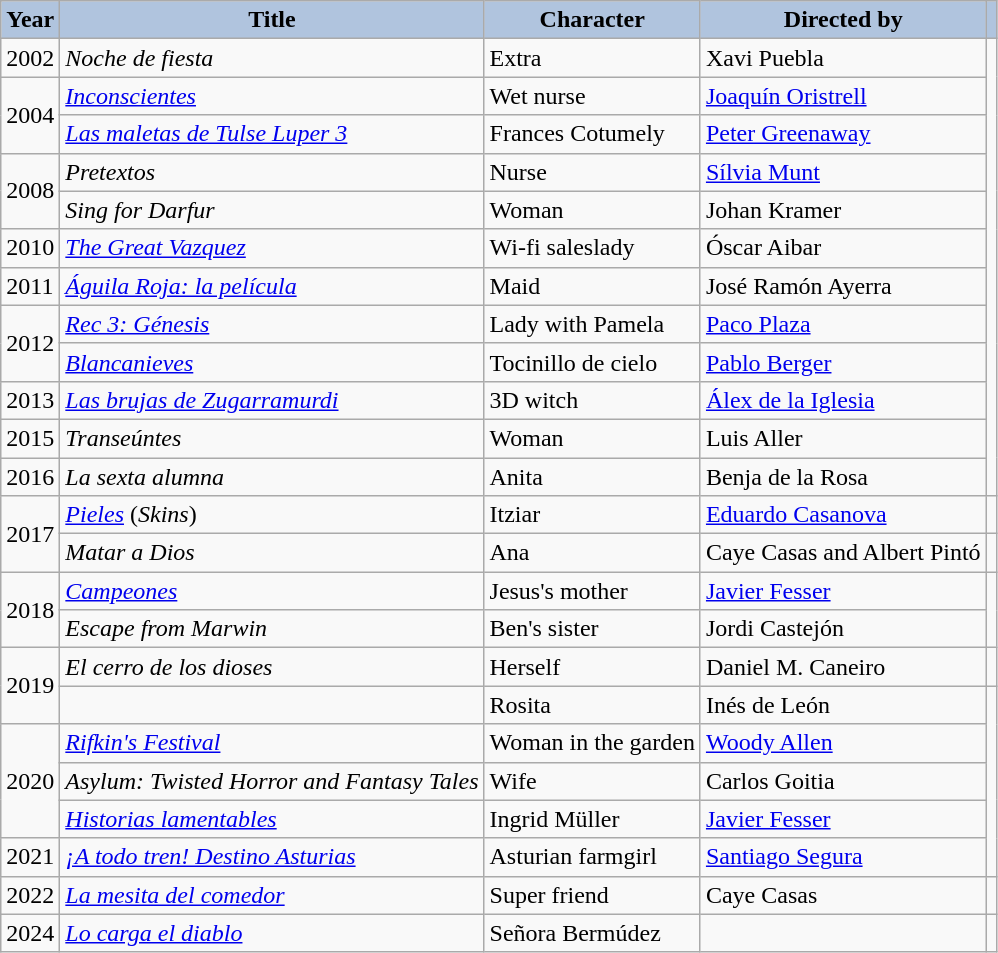<table class="wikitable">
<tr>
<th style="background: #B0C4DE;">Year</th>
<th style="background: #B0C4DE;">Title</th>
<th style="background: #B0C4DE;">Character</th>
<th style="background: #B0C4DE;">Directed by</th>
<th style="background: #B0C4DE;"></th>
</tr>
<tr>
<td>2002</td>
<td><em>Noche de fiesta</em></td>
<td>Extra</td>
<td>Xavi Puebla</td>
</tr>
<tr>
<td rowspan="2">2004</td>
<td><em><a href='#'>Inconscientes</a></em></td>
<td>Wet nurse</td>
<td><a href='#'>Joaquín Oristrell</a></td>
</tr>
<tr>
<td><em><a href='#'>Las maletas de Tulse Luper 3</a></em></td>
<td>Frances Cotumely</td>
<td><a href='#'>Peter Greenaway</a></td>
</tr>
<tr>
<td rowspan="2">2008</td>
<td><em>Pretextos</em></td>
<td>Nurse</td>
<td><a href='#'>Sílvia Munt</a></td>
</tr>
<tr>
<td><em>Sing for Darfur</em></td>
<td>Woman</td>
<td>Johan Kramer</td>
</tr>
<tr>
<td>2010</td>
<td><em><a href='#'>The Great Vazquez</a></em></td>
<td>Wi-fi saleslady</td>
<td>Óscar Aibar</td>
</tr>
<tr>
<td>2011</td>
<td><em><a href='#'>Águila Roja: la película</a></em></td>
<td>Maid</td>
<td>José Ramón Ayerra</td>
</tr>
<tr>
<td rowspan="2">2012</td>
<td><em><a href='#'>Rec 3: Génesis</a></em></td>
<td>Lady with Pamela</td>
<td><a href='#'>Paco Plaza</a></td>
</tr>
<tr>
<td><em><a href='#'>Blancanieves</a></em></td>
<td>Tocinillo de cielo</td>
<td><a href='#'>Pablo Berger</a></td>
</tr>
<tr>
<td>2013</td>
<td><em><a href='#'>Las brujas de Zugarramurdi</a></em></td>
<td>3D witch</td>
<td><a href='#'>Álex de la Iglesia</a></td>
</tr>
<tr>
<td>2015</td>
<td><em>Transeúntes</em></td>
<td>Woman</td>
<td>Luis Aller</td>
</tr>
<tr>
<td>2016</td>
<td><em>La sexta alumna</em></td>
<td>Anita</td>
<td>Benja de la Rosa</td>
</tr>
<tr>
<td rowspan="2">2017</td>
<td><em><a href='#'>Pieles</a></em> (<em>Skins</em>)</td>
<td>Itziar</td>
<td><a href='#'>Eduardo Casanova</a></td>
<td></td>
</tr>
<tr>
<td><em>Matar a Dios</em></td>
<td>Ana</td>
<td>Caye Casas and Albert Pintó</td>
<td></td>
</tr>
<tr>
<td rowspan="2">2018</td>
<td><em><a href='#'>Campeones</a></em></td>
<td>Jesus's mother</td>
<td><a href='#'>Javier Fesser</a></td>
</tr>
<tr>
<td><em>Escape from Marwin</em></td>
<td>Ben's sister</td>
<td>Jordi Castejón</td>
</tr>
<tr>
<td rowspan="2">2019</td>
<td><em>El cerro de los dioses</em></td>
<td>Herself</td>
<td>Daniel M. Caneiro</td>
<td></td>
</tr>
<tr>
<td><em></em></td>
<td>Rosita</td>
<td>Inés de León</td>
</tr>
<tr>
<td rowspan="3">2020</td>
<td><em><a href='#'>Rifkin's Festival</a></em></td>
<td>Woman in the garden</td>
<td><a href='#'>Woody Allen</a></td>
</tr>
<tr>
<td><em>Asylum: Twisted Horror and Fantasy Tales</em></td>
<td>Wife</td>
<td>Carlos Goitia</td>
</tr>
<tr>
<td><em><a href='#'>Historias lamentables</a></em></td>
<td>Ingrid Müller</td>
<td><a href='#'>Javier Fesser</a></td>
</tr>
<tr>
<td>2021</td>
<td><em><a href='#'>¡A todo tren! Destino Asturias</a></em></td>
<td>Asturian farmgirl</td>
<td><a href='#'>Santiago Segura</a></td>
</tr>
<tr>
<td>2022</td>
<td><em><a href='#'>La mesita del comedor</a></em></td>
<td>Super friend</td>
<td>Caye Casas</td>
<td></td>
</tr>
<tr>
<td>2024</td>
<td><em><a href='#'>Lo carga el diablo</a></em></td>
<td>Señora Bermúdez</td>
<td></td>
<td></td>
</tr>
</table>
